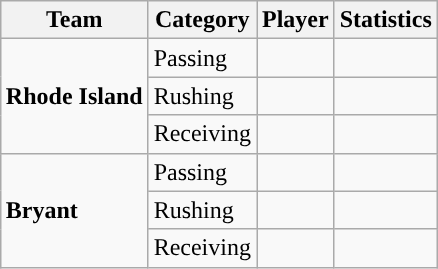<table class="wikitable" style="float: right;">
<tr>
<th>Team</th>
<th>Category</th>
<th>Player</th>
<th>Statistics</th>
</tr>
<tr>
<td rowspan=3><strong>Rhode Island</strong></td>
<td>Passing</td>
<td></td>
<td></td>
</tr>
<tr>
<td>Rushing</td>
<td></td>
<td></td>
</tr>
<tr>
<td>Receiving</td>
<td></td>
<td></td>
</tr>
<tr>
<td rowspan=3><strong>Bryant</strong></td>
<td>Passing</td>
<td></td>
<td></td>
</tr>
<tr>
<td>Rushing</td>
<td></td>
<td></td>
</tr>
<tr>
<td>Receiving</td>
<td></td>
<td></td>
</tr>
</table>
